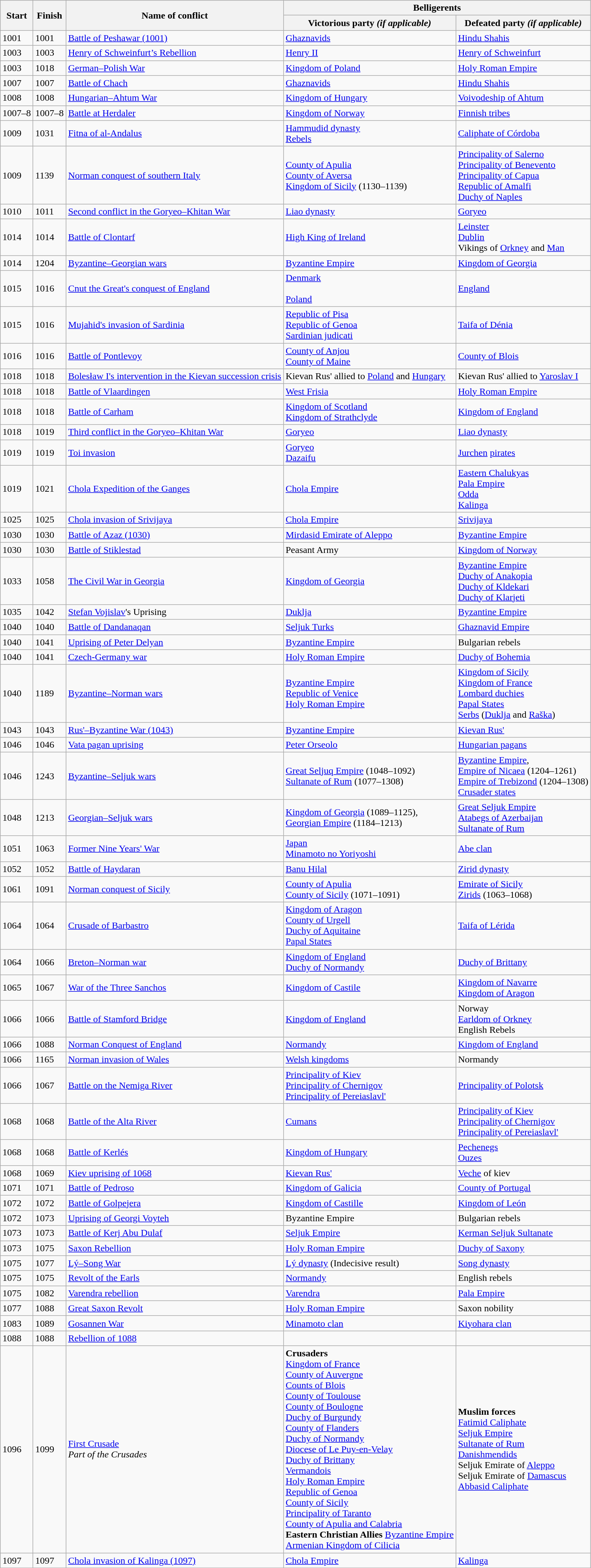<table class="wikitable">
<tr>
<th rowspan="2">Start</th>
<th rowspan="2">Finish</th>
<th rowspan="2">Name of conflict</th>
<th colspan="2">Belligerents</th>
</tr>
<tr>
<th>Victorious party <em>(if applicable)</em></th>
<th>Defeated party <em>(if applicable)</em></th>
</tr>
<tr>
<td>1001</td>
<td>1001</td>
<td><a href='#'>Battle of Peshawar (1001)</a></td>
<td><a href='#'>Ghaznavids</a></td>
<td><a href='#'>Hindu Shahis</a></td>
</tr>
<tr>
<td>1003</td>
<td>1003</td>
<td><a href='#'>Henry of Schweinfurt’s Rebellion</a></td>
<td><a href='#'>Henry II</a></td>
<td><a href='#'>Henry of Schweinfurt</a></td>
</tr>
<tr>
<td>1003</td>
<td>1018</td>
<td><a href='#'>German–Polish War</a></td>
<td><a href='#'>Kingdom of Poland</a></td>
<td><a href='#'>Holy Roman Empire</a></td>
</tr>
<tr>
<td>1007</td>
<td>1007</td>
<td><a href='#'>Battle of Chach</a></td>
<td><a href='#'>Ghaznavids</a></td>
<td><a href='#'>Hindu Shahis</a></td>
</tr>
<tr>
<td>1008</td>
<td>1008</td>
<td><a href='#'>Hungarian–Ahtum War</a></td>
<td><a href='#'>Kingdom of Hungary</a></td>
<td><a href='#'>Voivodeship of Ahtum</a></td>
</tr>
<tr>
<td>1007–8</td>
<td>1007–8</td>
<td><a href='#'>Battle at Herdaler</a></td>
<td><a href='#'>Kingdom of Norway</a></td>
<td><a href='#'>Finnish tribes</a></td>
</tr>
<tr>
<td>1009</td>
<td>1031</td>
<td><a href='#'>Fitna of al-Andalus</a></td>
<td><a href='#'>Hammudid dynasty</a>  <br>  <a href='#'>Rebels</a></td>
<td><a href='#'>Caliphate of Córdoba</a></td>
</tr>
<tr>
<td>1009</td>
<td>1139</td>
<td><a href='#'>Norman conquest of southern Italy</a></td>
<td><a href='#'>County of Apulia</a> <br><a href='#'>County of Aversa</a><br><a href='#'>Kingdom of Sicily</a> (1130–1139)</td>
<td><a href='#'>Principality of Salerno</a><br> <a href='#'>Principality of Benevento</a><br> <a href='#'>Principality of Capua</a><br><a href='#'>Republic of Amalfi</a><br> <a href='#'>Duchy of Naples</a></td>
</tr>
<tr>
<td>1010</td>
<td>1011</td>
<td><a href='#'>Second conflict in the Goryeo–Khitan War</a></td>
<td><a href='#'>Liao dynasty</a></td>
<td><a href='#'>Goryeo</a></td>
</tr>
<tr>
<td>1014</td>
<td>1014</td>
<td><a href='#'>Battle of Clontarf</a></td>
<td><a href='#'>High King of Ireland</a></td>
<td><a href='#'>Leinster</a><br><a href='#'>Dublin</a><br>Vikings of <a href='#'>Orkney</a> and <a href='#'>Man</a></td>
</tr>
<tr>
<td>1014</td>
<td>1204</td>
<td><a href='#'>Byzantine–Georgian wars</a></td>
<td><a href='#'>Byzantine Empire</a></td>
<td><a href='#'>Kingdom of Georgia</a></td>
</tr>
<tr>
<td>1015</td>
<td>1016</td>
<td><a href='#'>Cnut the Great's conquest of England</a></td>
<td><a href='#'>Denmark</a><br><br><a href='#'>Poland</a></td>
<td><a href='#'>England</a></td>
</tr>
<tr>
<td>1015</td>
<td>1016</td>
<td><a href='#'>Mujahid's invasion of Sardinia</a></td>
<td><a href='#'>Republic of Pisa</a> <br> <a href='#'>Republic of Genoa</a>  <br> <a href='#'>Sardinian judicati</a></td>
<td><a href='#'>Taifa of Dénia</a></td>
</tr>
<tr>
<td>1016</td>
<td>1016</td>
<td><a href='#'>Battle of Pontlevoy</a></td>
<td><a href='#'>County of Anjou</a> <br><a href='#'>County of Maine</a></td>
<td><a href='#'>County of Blois</a></td>
</tr>
<tr>
<td>1018</td>
<td>1018</td>
<td><a href='#'>Bolesław I's intervention in the Kievan succession crisis</a></td>
<td>Kievan Rus' allied to <a href='#'>Poland</a> and <a href='#'>Hungary</a></td>
<td>Kievan Rus' allied to <a href='#'>Yaroslav I</a></td>
</tr>
<tr>
<td>1018</td>
<td>1018</td>
<td><a href='#'>Battle of Vlaardingen</a></td>
<td><a href='#'>West Frisia</a></td>
<td><a href='#'>Holy Roman Empire</a></td>
</tr>
<tr>
<td>1018</td>
<td>1018</td>
<td><a href='#'>Battle of Carham</a></td>
<td><a href='#'>Kingdom of Scotland</a> <br> <a href='#'>Kingdom of Strathclyde</a></td>
<td><a href='#'>Kingdom of England</a></td>
</tr>
<tr>
<td>1018</td>
<td>1019</td>
<td><a href='#'>Third conflict in the Goryeo–Khitan War</a></td>
<td><a href='#'>Goryeo</a></td>
<td><a href='#'>Liao dynasty</a></td>
</tr>
<tr>
<td>1019</td>
<td>1019</td>
<td><a href='#'>Toi invasion</a></td>
<td><a href='#'>Goryeo</a><br><a href='#'>Dazaifu</a></td>
<td><a href='#'>Jurchen</a> <a href='#'>pirates</a></td>
</tr>
<tr>
<td>1019</td>
<td>1021</td>
<td><a href='#'>Chola Expedition of the Ganges</a></td>
<td><a href='#'>Chola Empire</a></td>
<td><a href='#'>Eastern Chalukyas</a> <br> <a href='#'>Pala Empire</a> <br> <a href='#'>Odda</a> <br> <a href='#'>Kalinga</a></td>
</tr>
<tr>
<td>1025</td>
<td>1025</td>
<td><a href='#'>Chola invasion of Srivijaya</a></td>
<td><a href='#'>Chola Empire</a></td>
<td><a href='#'>Srivijaya</a></td>
</tr>
<tr>
<td>1030</td>
<td>1030</td>
<td><a href='#'>Battle of Azaz (1030)</a></td>
<td><a href='#'>Mirdasid Emirate of Aleppo</a></td>
<td><a href='#'>Byzantine Empire</a></td>
</tr>
<tr>
<td>1030</td>
<td>1030</td>
<td><a href='#'>Battle of Stiklestad</a></td>
<td>Peasant Army</td>
<td><a href='#'>Kingdom of Norway</a></td>
</tr>
<tr>
<td>1033</td>
<td>1058</td>
<td><a href='#'>The Civil War in Georgia</a></td>
<td><a href='#'>Kingdom of Georgia</a></td>
<td><a href='#'>Byzantine Empire</a><br><a href='#'>Duchy of Anakopia</a><br><a href='#'>Duchy of Kldekari</a><br><a href='#'>Duchy of Klarjeti</a></td>
</tr>
<tr>
<td>1035</td>
<td>1042</td>
<td><a href='#'>Stefan Vojislav</a>'s Uprising</td>
<td><a href='#'>Duklja</a></td>
<td><a href='#'>Byzantine Empire</a></td>
</tr>
<tr>
<td>1040</td>
<td>1040</td>
<td><a href='#'>Battle of Dandanaqan</a></td>
<td><a href='#'>Seljuk Turks</a></td>
<td><a href='#'>Ghaznavid Empire</a></td>
</tr>
<tr>
<td>1040</td>
<td>1041</td>
<td><a href='#'>Uprising of Peter Delyan</a></td>
<td><a href='#'>Byzantine Empire</a></td>
<td>Bulgarian rebels</td>
</tr>
<tr>
<td>1040</td>
<td>1041</td>
<td><a href='#'>Czech-Germany war</a></td>
<td><a href='#'>Holy Roman Empire</a></td>
<td><a href='#'>Duchy of Bohemia</a></td>
</tr>
<tr>
<td>1040</td>
<td>1189</td>
<td><a href='#'>Byzantine–Norman wars</a></td>
<td><a href='#'>Byzantine Empire</a> <br> <a href='#'>Republic of Venice</a> <br> <a href='#'>Holy Roman Empire</a></td>
<td><a href='#'>Kingdom of Sicily</a> <br> <a href='#'>Kingdom of France</a> <br> <a href='#'>Lombard duchies</a> <br><a href='#'>Papal States</a><br> <a href='#'>Serbs</a> (<a href='#'>Duklja</a> and <a href='#'>Raška</a>)</td>
</tr>
<tr>
<td>1043</td>
<td>1043</td>
<td><a href='#'>Rus'–Byzantine War (1043)</a></td>
<td><a href='#'>Byzantine Empire</a></td>
<td><a href='#'>Kievan Rus'</a></td>
</tr>
<tr>
<td>1046</td>
<td>1046</td>
<td><a href='#'>Vata pagan uprising</a></td>
<td><a href='#'>Peter Orseolo</a></td>
<td><a href='#'>Hungarian pagans</a></td>
</tr>
<tr>
<td>1046</td>
<td>1243</td>
<td><a href='#'>Byzantine–Seljuk wars</a></td>
<td><a href='#'>Great Seljuq Empire</a> (1048–1092)<br><a href='#'>Sultanate of Rum</a> (1077–1308)</td>
<td><a href='#'>Byzantine Empire</a>, <br> <a href='#'>Empire of Nicaea</a> (1204–1261)<br> <a href='#'>Empire of Trebizond</a> (1204–1308)<br> <a href='#'>Crusader states</a></td>
</tr>
<tr>
<td>1048</td>
<td>1213</td>
<td><a href='#'>Georgian–Seljuk wars</a></td>
<td><a href='#'>Kingdom of Georgia</a> (1089–1125), <br> <a href='#'>Georgian Empire</a> (1184–1213)</td>
<td><a href='#'>Great Seljuk Empire</a> <br> <a href='#'>Atabegs of Azerbaijan</a> <br> <a href='#'>Sultanate of Rum</a></td>
</tr>
<tr>
<td>1051</td>
<td>1063</td>
<td><a href='#'>Former Nine Years' War</a></td>
<td><a href='#'>Japan</a><br><a href='#'>Minamoto no Yoriyoshi</a></td>
<td><a href='#'>Abe clan</a></td>
</tr>
<tr>
<td>1052</td>
<td>1052</td>
<td><a href='#'>Battle of Haydaran</a></td>
<td><a href='#'>Banu Hilal</a></td>
<td><a href='#'>Zirid dynasty</a></td>
</tr>
<tr>
<td>1061</td>
<td>1091</td>
<td><a href='#'>Norman conquest of Sicily</a></td>
<td><a href='#'>County of Apulia</a> <br>  <a href='#'>County of Sicily</a> (1071–1091)</td>
<td><a href='#'>Emirate of Sicily</a><br> <a href='#'>Zirids</a> (1063–1068)</td>
</tr>
<tr>
<td>1064</td>
<td>1064</td>
<td><a href='#'>Crusade of Barbastro</a></td>
<td><a href='#'>Kingdom of Aragon</a> <br><a href='#'>County of Urgell</a> <br><a href='#'>Duchy of Aquitaine</a> <br><a href='#'>Papal States</a></td>
<td><a href='#'>Taifa of Lérida</a></td>
</tr>
<tr>
<td>1064</td>
<td>1066</td>
<td><a href='#'>Breton–Norman war</a></td>
<td><a href='#'>Kingdom of England</a><br> <a href='#'>Duchy of Normandy</a></td>
<td><a href='#'>Duchy of Brittany</a></td>
</tr>
<tr>
<td>1065</td>
<td>1067</td>
<td><a href='#'>War of the Three Sanchos</a></td>
<td><a href='#'>Kingdom of Castile</a></td>
<td><a href='#'>Kingdom of Navarre</a> <br><a href='#'>Kingdom of Aragon</a></td>
</tr>
<tr>
<td>1066</td>
<td>1066</td>
<td><a href='#'>Battle of Stamford Bridge</a></td>
<td><a href='#'>Kingdom of England</a></td>
<td>Norway<br><a href='#'>Earldom of Orkney</a><br>English Rebels</td>
</tr>
<tr>
<td>1066</td>
<td>1088</td>
<td><a href='#'>Norman Conquest of England</a></td>
<td><a href='#'>Normandy</a></td>
<td><a href='#'>Kingdom of England</a></td>
</tr>
<tr>
<td>1066</td>
<td>1165</td>
<td><a href='#'>Norman invasion of Wales</a></td>
<td><a href='#'>Welsh kingdoms</a></td>
<td>Normandy</td>
</tr>
<tr>
<td>1066</td>
<td>1067</td>
<td><a href='#'>Battle on the Nemiga River</a></td>
<td><a href='#'>Principality of Kiev</a> <br><a href='#'>Principality of Chernigov</a> <br><a href='#'>Principality of Pereiaslavl'</a></td>
<td><a href='#'>Principality of Polotsk</a></td>
</tr>
<tr>
<td>1068</td>
<td>1068</td>
<td><a href='#'>Battle of the Alta River</a></td>
<td><a href='#'>Cumans</a></td>
<td><a href='#'>Principality of Kiev</a> <br><a href='#'>Principality of Chernigov</a> <br><a href='#'>Principality of Pereiaslavl'</a></td>
</tr>
<tr>
<td>1068</td>
<td>1068</td>
<td><a href='#'>Battle of Kerlés</a></td>
<td><a href='#'>Kingdom of Hungary</a></td>
<td><a href='#'>Pechenegs</a> <br><a href='#'>Ouzes</a></td>
</tr>
<tr>
<td>1068</td>
<td>1069</td>
<td><a href='#'>Kiev uprising of 1068</a></td>
<td><a href='#'>Kievan Rus'</a></td>
<td><a href='#'>Veche</a> of kiev</td>
</tr>
<tr>
<td>1071</td>
<td>1071</td>
<td><a href='#'>Battle of Pedroso</a></td>
<td><a href='#'>Kingdom of Galicia</a></td>
<td><a href='#'>County of Portugal</a></td>
</tr>
<tr>
<td>1072</td>
<td>1072</td>
<td><a href='#'>Battle of Golpejera</a></td>
<td><a href='#'>Kingdom of Castille</a></td>
<td><a href='#'>Kingdom of León</a></td>
</tr>
<tr>
<td>1072</td>
<td>1073</td>
<td><a href='#'>Uprising of Georgi Voyteh</a></td>
<td>Byzantine Empire</td>
<td>Bulgarian rebels</td>
</tr>
<tr>
<td>1073</td>
<td>1073</td>
<td><a href='#'>Battle of Kerj Abu Dulaf</a></td>
<td><a href='#'>Seljuk Empire</a></td>
<td><a href='#'>Kerman Seljuk Sultanate</a></td>
</tr>
<tr>
<td>1073</td>
<td>1075</td>
<td><a href='#'>Saxon Rebellion</a></td>
<td><a href='#'>Holy Roman Empire</a></td>
<td><a href='#'>Duchy of Saxony</a></td>
</tr>
<tr>
<td>1075</td>
<td>1077</td>
<td><a href='#'>Lý–Song War</a></td>
<td><a href='#'>Lý dynasty</a> (Indecisive result)</td>
<td><a href='#'>Song dynasty</a></td>
</tr>
<tr>
<td>1075</td>
<td>1075</td>
<td><a href='#'>Revolt of the Earls</a></td>
<td><a href='#'>Normandy</a></td>
<td>English rebels</td>
</tr>
<tr>
<td>1075</td>
<td>1082</td>
<td><a href='#'>Varendra rebellion</a></td>
<td><a href='#'>Varendra</a></td>
<td><a href='#'>Pala Empire</a></td>
</tr>
<tr>
<td>1077</td>
<td>1088</td>
<td><a href='#'>Great Saxon Revolt</a></td>
<td><a href='#'>Holy Roman Empire</a></td>
<td>Saxon nobility</td>
</tr>
<tr>
<td>1083</td>
<td>1089</td>
<td><a href='#'>Gosannen War</a></td>
<td><a href='#'>Minamoto clan</a></td>
<td><a href='#'>Kiyohara clan</a></td>
</tr>
<tr>
<td>1088</td>
<td>1088</td>
<td><a href='#'>Rebellion of 1088</a></td>
<td></td>
<td></td>
</tr>
<tr>
<td>1096</td>
<td>1099</td>
<td><a href='#'>First Crusade</a><br><em>Part of the Crusades</em></td>
<td><strong>Crusaders</strong><br><a href='#'>Kingdom of France</a><br><a href='#'>County of Auvergne</a><br><a href='#'>Counts of Blois</a><br><a href='#'>County of Toulouse</a><br><a href='#'>County of Boulogne</a><br><a href='#'>Duchy of Burgundy</a><br><a href='#'>County of Flanders</a><br><a href='#'>Duchy of Normandy</a><br><a href='#'>Diocese of Le Puy-en-Velay</a><br><a href='#'>Duchy of Brittany</a><br><a href='#'>Vermandois</a><br><a href='#'>Holy Roman Empire</a><br><a href='#'>Republic of Genoa</a><br><a href='#'>County of Sicily</a><br><a href='#'>Principality of Taranto</a><br><a href='#'>County of Apulia and Calabria</a>
<br><strong>Eastern Christian Allies</strong>
<a href='#'>Byzantine Empire</a><br><a href='#'>Armenian Kingdom of Cilicia</a></td>
<td><strong>Muslim forces</strong><br><a href='#'>Fatimid Caliphate</a><br><a href='#'>Seljuk Empire</a><br><a href='#'>Sultanate of Rum</a><br><a href='#'>Danishmendids</a><br>Seljuk Emirate of <a href='#'>Aleppo</a><br> Seljuk Emirate of <a href='#'>Damascus</a><br><a href='#'>Abbasid Caliphate</a></td>
</tr>
<tr>
<td>1097</td>
<td>1097</td>
<td><a href='#'>Chola invasion of Kalinga (1097)</a></td>
<td><a href='#'>Chola Empire</a></td>
<td><a href='#'>Kalinga</a></td>
</tr>
</table>
